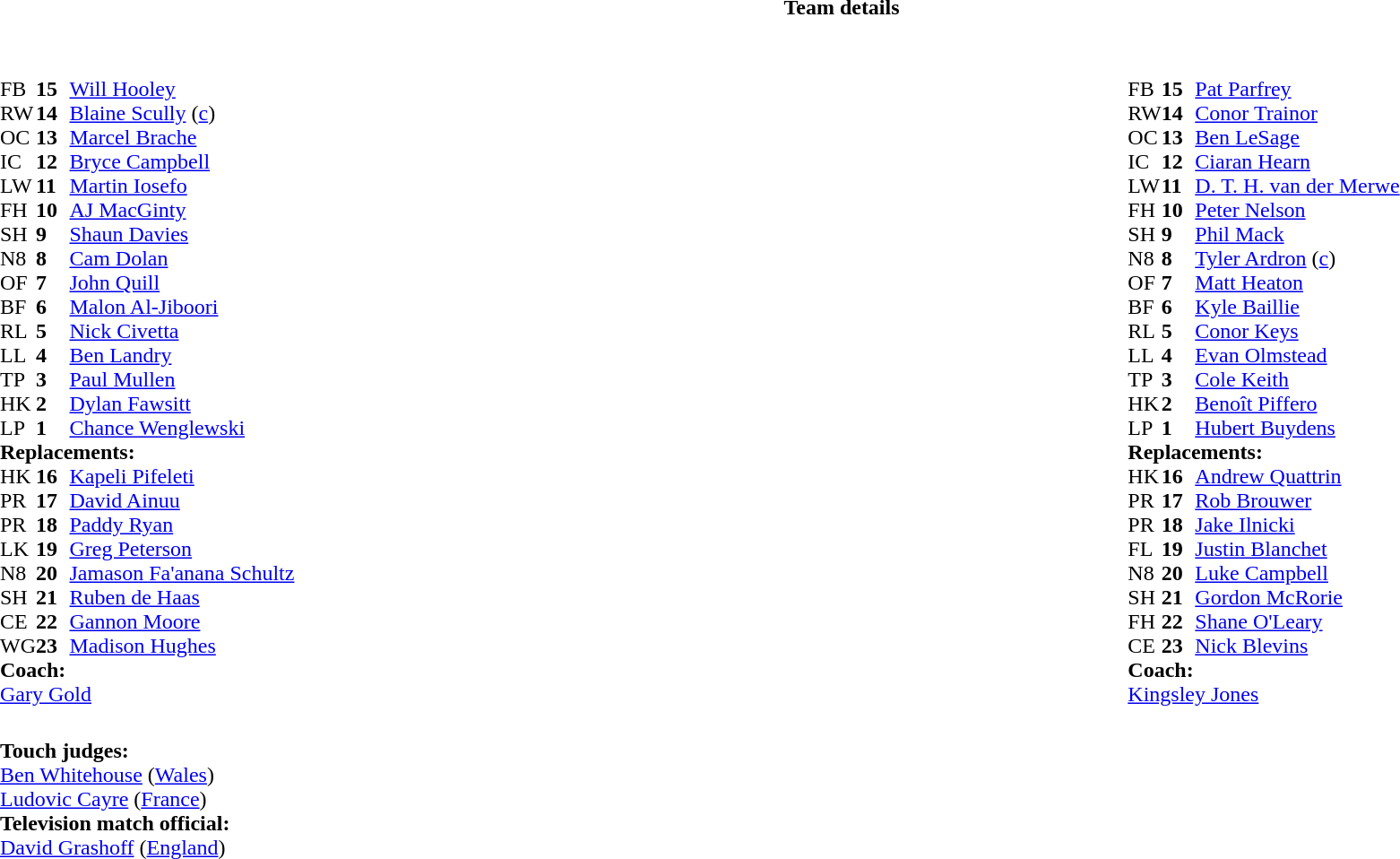<table border="0" style="width:100%" class="collapsible collapsed">
<tr>
<th>Team details</th>
</tr>
<tr>
<td><br><table style="width:100%">
<tr>
<td style="vertical-align:top; width:50%"><br><table cellspacing="0" cellpadding="0">
<tr>
<th width="25"></th>
<th width="25"></th>
</tr>
<tr>
<td>FB</td>
<td><strong>15</strong></td>
<td><a href='#'>Will Hooley</a></td>
</tr>
<tr>
<td>RW</td>
<td><strong>14</strong></td>
<td><a href='#'>Blaine Scully</a> (<a href='#'>c</a>)</td>
<td></td>
<td></td>
<td></td>
</tr>
<tr>
<td>OC</td>
<td><strong>13</strong></td>
<td><a href='#'>Marcel Brache</a></td>
<td></td>
<td></td>
</tr>
<tr>
<td>IC</td>
<td><strong>12</strong></td>
<td><a href='#'>Bryce Campbell</a></td>
</tr>
<tr>
<td>LW</td>
<td><strong>11</strong></td>
<td><a href='#'>Martin Iosefo</a></td>
</tr>
<tr>
<td>FH</td>
<td><strong>10</strong></td>
<td><a href='#'>AJ MacGinty</a></td>
<td></td>
<td></td>
</tr>
<tr>
<td>SH</td>
<td><strong>9</strong></td>
<td><a href='#'>Shaun Davies</a></td>
<td></td>
<td></td>
</tr>
<tr>
<td>N8</td>
<td><strong>8</strong></td>
<td><a href='#'>Cam Dolan</a></td>
</tr>
<tr>
<td>OF</td>
<td><strong>7</strong></td>
<td><a href='#'>John Quill</a></td>
</tr>
<tr>
<td>BF</td>
<td><strong>6</strong></td>
<td><a href='#'>Malon Al-Jiboori</a></td>
<td></td>
<td></td>
</tr>
<tr>
<td>RL</td>
<td><strong>5</strong></td>
<td><a href='#'>Nick Civetta</a></td>
<td></td>
<td></td>
<td></td>
<td></td>
</tr>
<tr>
<td>LL</td>
<td><strong>4</strong></td>
<td><a href='#'>Ben Landry</a></td>
<td></td>
<td colspan=2></td>
</tr>
<tr>
<td>TP</td>
<td><strong>3</strong></td>
<td><a href='#'>Paul Mullen</a></td>
<td></td>
<td></td>
</tr>
<tr>
<td>HK</td>
<td><strong>2</strong></td>
<td><a href='#'>Dylan Fawsitt</a></td>
<td></td>
<td></td>
<td></td>
</tr>
<tr>
<td>LP</td>
<td><strong>1</strong></td>
<td><a href='#'>Chance Wenglewski</a></td>
<td></td>
<td></td>
</tr>
<tr>
<td colspan=3><strong>Replacements:</strong></td>
</tr>
<tr>
<td>HK</td>
<td><strong>16</strong></td>
<td><a href='#'>Kapeli Pifeleti</a></td>
<td></td>
<td></td>
</tr>
<tr>
<td>PR</td>
<td><strong>17</strong></td>
<td><a href='#'>David Ainuu</a></td>
<td></td>
<td></td>
</tr>
<tr>
<td>PR</td>
<td><strong>18</strong></td>
<td><a href='#'>Paddy Ryan</a></td>
<td></td>
<td></td>
</tr>
<tr>
<td>LK</td>
<td><strong>19</strong></td>
<td><a href='#'>Greg Peterson</a></td>
<td></td>
<td></td>
<td></td>
<td></td>
</tr>
<tr>
<td>N8</td>
<td><strong>20</strong></td>
<td><a href='#'>Jamason Fa'anana Schultz</a></td>
<td></td>
<td></td>
</tr>
<tr>
<td>SH</td>
<td><strong>21</strong></td>
<td><a href='#'>Ruben de Haas</a></td>
<td></td>
<td></td>
</tr>
<tr>
<td>CE</td>
<td><strong>22</strong></td>
<td><a href='#'>Gannon Moore</a></td>
<td></td>
<td></td>
</tr>
<tr>
<td>WG</td>
<td><strong>23</strong></td>
<td><a href='#'>Madison Hughes</a></td>
<td></td>
<td></td>
</tr>
<tr>
<td colspan="3"><strong>Coach:</strong></td>
</tr>
<tr>
<td colspan="4"> <a href='#'>Gary Gold</a></td>
</tr>
</table>
</td>
<td style="vertical-align:top; width:50%"><br><table cellspacing="0" cellpadding="0" style="margin:auto">
<tr>
<th width="25"></th>
<th width="25"></th>
</tr>
<tr>
<td>FB</td>
<td><strong>15</strong></td>
<td><a href='#'>Pat Parfrey</a></td>
<td></td>
<td></td>
</tr>
<tr>
<td>RW</td>
<td><strong>14</strong></td>
<td><a href='#'>Conor Trainor</a></td>
</tr>
<tr>
<td>OC</td>
<td><strong>13</strong></td>
<td><a href='#'>Ben LeSage</a></td>
</tr>
<tr>
<td>IC</td>
<td><strong>12</strong></td>
<td><a href='#'>Ciaran Hearn</a></td>
</tr>
<tr>
<td>LW</td>
<td><strong>11</strong></td>
<td><a href='#'>D. T. H. van der Merwe</a></td>
</tr>
<tr>
<td>FH</td>
<td><strong>10</strong></td>
<td><a href='#'>Peter Nelson</a></td>
</tr>
<tr>
<td>SH</td>
<td><strong>9</strong></td>
<td><a href='#'>Phil Mack</a></td>
<td></td>
<td></td>
</tr>
<tr>
<td>N8</td>
<td><strong>8</strong></td>
<td><a href='#'>Tyler Ardron</a> (<a href='#'>c</a>)</td>
</tr>
<tr>
<td>OF</td>
<td><strong>7</strong></td>
<td><a href='#'>Matt Heaton</a></td>
<td></td>
<td></td>
</tr>
<tr>
<td>BF</td>
<td><strong>6</strong></td>
<td><a href='#'>Kyle Baillie</a></td>
</tr>
<tr>
<td>RL</td>
<td><strong>5</strong></td>
<td><a href='#'>Conor Keys</a></td>
<td></td>
<td></td>
</tr>
<tr>
<td>LL</td>
<td><strong>4</strong></td>
<td><a href='#'>Evan Olmstead</a></td>
</tr>
<tr>
<td>TP</td>
<td><strong>3</strong></td>
<td><a href='#'>Cole Keith</a></td>
<td></td>
<td></td>
</tr>
<tr>
<td>HK</td>
<td><strong>2</strong></td>
<td><a href='#'>Benoît Piffero</a></td>
<td></td>
<td></td>
</tr>
<tr>
<td>LP</td>
<td><strong>1</strong></td>
<td><a href='#'>Hubert Buydens</a></td>
<td></td>
<td></td>
</tr>
<tr>
<td colspan=3><strong>Replacements:</strong></td>
</tr>
<tr>
<td>HK</td>
<td><strong>16</strong></td>
<td><a href='#'>Andrew Quattrin</a></td>
<td></td>
<td></td>
</tr>
<tr>
<td>PR</td>
<td><strong>17</strong></td>
<td><a href='#'>Rob Brouwer</a></td>
<td></td>
<td></td>
</tr>
<tr>
<td>PR</td>
<td><strong>18</strong></td>
<td><a href='#'>Jake Ilnicki</a></td>
<td></td>
<td></td>
</tr>
<tr>
<td>FL</td>
<td><strong>19</strong></td>
<td><a href='#'>Justin Blanchet</a></td>
<td></td>
<td></td>
</tr>
<tr>
<td>N8</td>
<td><strong>20</strong></td>
<td><a href='#'>Luke Campbell</a></td>
<td></td>
<td></td>
</tr>
<tr>
<td>SH</td>
<td><strong>21</strong></td>
<td><a href='#'>Gordon McRorie</a></td>
<td></td>
<td></td>
</tr>
<tr>
<td>FH</td>
<td><strong>22</strong></td>
<td><a href='#'>Shane O'Leary</a></td>
<td></td>
<td></td>
</tr>
<tr>
<td>CE</td>
<td><strong>23</strong></td>
<td><a href='#'>Nick Blevins</a></td>
</tr>
<tr>
<td colspan="3"><strong>Coach:</strong></td>
</tr>
<tr>
<td colspan="4"> <a href='#'>Kingsley Jones</a></td>
</tr>
</table>
</td>
</tr>
</table>
<table style="width:100%">
<tr>
<td><br><strong>Touch judges:</strong>
<br><a href='#'>Ben Whitehouse</a> (<a href='#'>Wales</a>)
<br><a href='#'>Ludovic Cayre</a> (<a href='#'>France</a>)
<br><strong>Television match official:</strong>
<br><a href='#'>David Grashoff</a> (<a href='#'>England</a>)</td>
</tr>
</table>
</td>
</tr>
</table>
